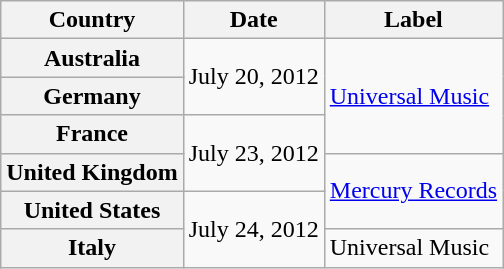<table class="wikitable plainrowheaders">
<tr>
<th scope="col">Country</th>
<th scope="col">Date</th>
<th scope="col">Label</th>
</tr>
<tr>
<th scope="row">Australia</th>
<td rowspan="2">July 20, 2012</td>
<td rowspan="3"><a href='#'>Universal Music</a></td>
</tr>
<tr>
<th scope="row">Germany</th>
</tr>
<tr>
<th scope="row">France</th>
<td rowspan="2">July 23, 2012</td>
</tr>
<tr>
<th scope="row">United Kingdom</th>
<td rowspan="2"><a href='#'>Mercury Records</a></td>
</tr>
<tr>
<th scope="row">United States</th>
<td rowspan="2">July 24, 2012</td>
</tr>
<tr>
<th scope="row">Italy</th>
<td>Universal Music</td>
</tr>
</table>
